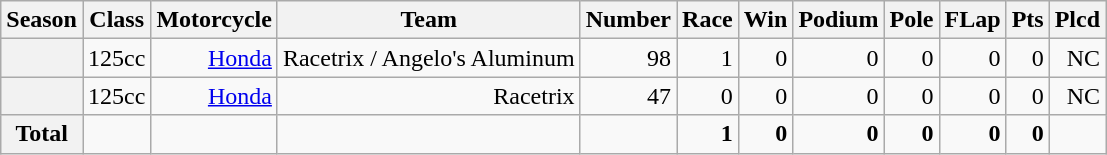<table class="wikitable">
<tr>
<th>Season</th>
<th>Class</th>
<th>Motorcycle</th>
<th>Team</th>
<th>Number</th>
<th>Race</th>
<th>Win</th>
<th>Podium</th>
<th>Pole</th>
<th>FLap</th>
<th>Pts</th>
<th>Plcd</th>
</tr>
<tr align="right">
<th></th>
<td>125cc</td>
<td><a href='#'>Honda</a></td>
<td>Racetrix / Angelo's Aluminum</td>
<td>98</td>
<td>1</td>
<td>0</td>
<td>0</td>
<td>0</td>
<td>0</td>
<td>0</td>
<td>NC</td>
</tr>
<tr align="right">
<th></th>
<td>125cc</td>
<td><a href='#'>Honda</a></td>
<td>Racetrix</td>
<td>47</td>
<td>0</td>
<td>0</td>
<td>0</td>
<td>0</td>
<td>0</td>
<td>0</td>
<td>NC</td>
</tr>
<tr align="right">
<th>Total</th>
<td></td>
<td></td>
<td></td>
<td></td>
<td><strong>1</strong></td>
<td><strong>0</strong></td>
<td><strong>0</strong></td>
<td><strong>0</strong></td>
<td><strong>0</strong></td>
<td><strong>0</strong></td>
<td></td>
</tr>
</table>
